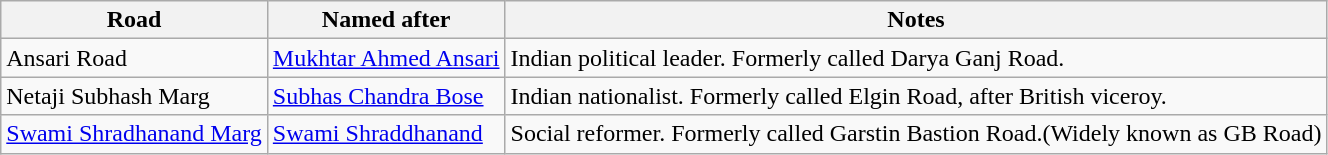<table class="wikitable">
<tr>
<th>Road</th>
<th>Named after</th>
<th>Notes</th>
</tr>
<tr>
<td>Ansari Road</td>
<td><a href='#'>Mukhtar Ahmed Ansari</a></td>
<td>Indian political leader. Formerly called Darya Ganj Road.</td>
</tr>
<tr>
<td>Netaji Subhash Marg</td>
<td><a href='#'>Subhas Chandra Bose</a></td>
<td>Indian nationalist. Formerly called Elgin Road, after British viceroy.</td>
</tr>
<tr>
<td><a href='#'>Swami Shradhanand Marg</a></td>
<td><a href='#'>Swami Shraddhanand</a></td>
<td>Social reformer. Formerly called Garstin Bastion Road.(Widely known as GB Road)</td>
</tr>
</table>
